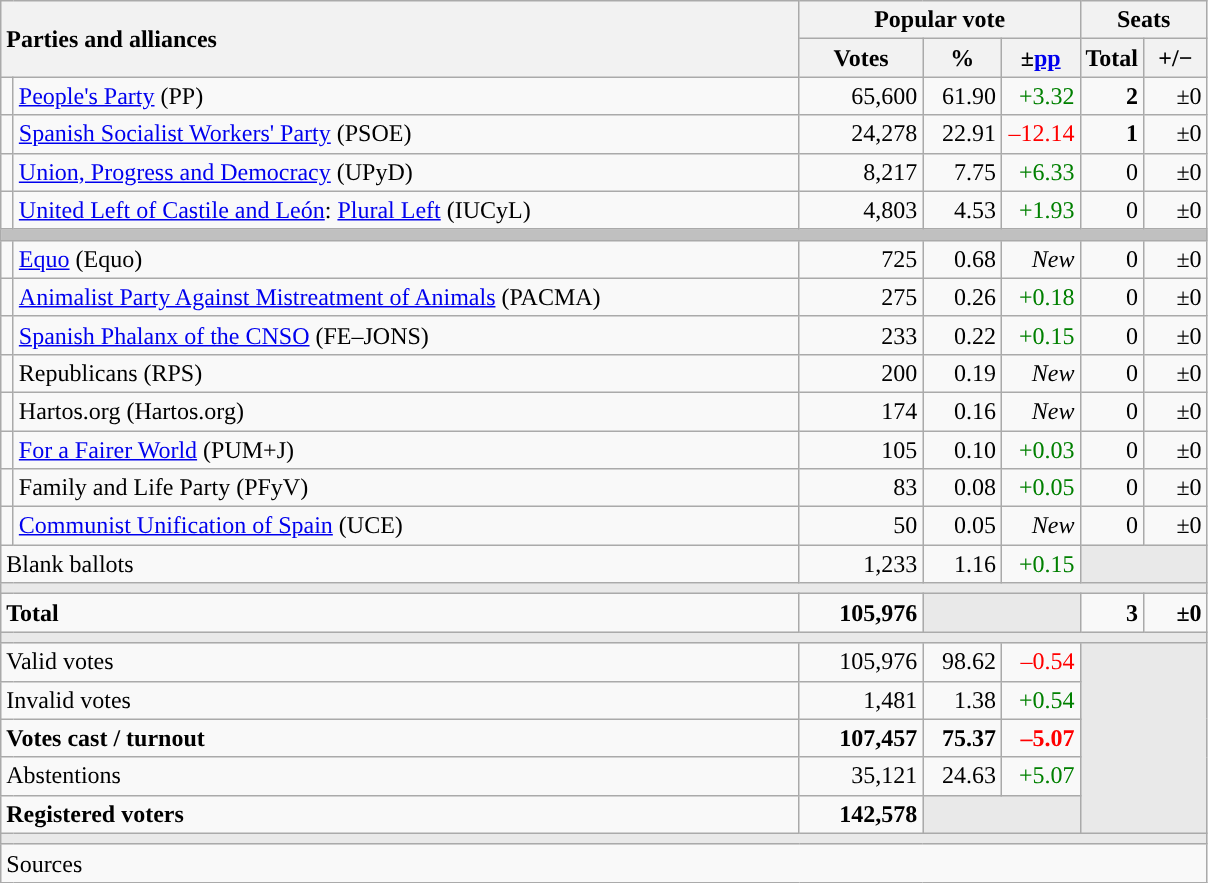<table class="wikitable" style="text-align:right;">
<tr>
<th style="text-align:left;" rowspan="2" colspan="2" width="525">Parties and alliances</th>
<th colspan="3">Popular vote</th>
<th colspan="2">Seats</th>
</tr>
<tr>
<th width="75">Votes</th>
<th width="45">%</th>
<th width="45">±<a href='#'>pp</a></th>
<th width="35">Total</th>
<th width="35">+/−</th>
</tr>
<tr>
<td width="1" style="color:inherit;background:"></td>
<td align="left"><a href='#'>People's Party</a> (PP)</td>
<td>65,600</td>
<td>61.90</td>
<td style="color:green;">+3.32</td>
<td><strong>2</strong></td>
<td>±0</td>
</tr>
<tr>
<td style="color:inherit;background:"></td>
<td align="left"><a href='#'>Spanish Socialist Workers' Party</a> (PSOE)</td>
<td>24,278</td>
<td>22.91</td>
<td style="color:red;">–12.14</td>
<td><strong>1</strong></td>
<td>±0</td>
</tr>
<tr>
<td style="color:inherit;background:"></td>
<td align="left"><a href='#'>Union, Progress and Democracy</a> (UPyD)</td>
<td>8,217</td>
<td>7.75</td>
<td style="color:green;">+6.33</td>
<td>0</td>
<td>±0</td>
</tr>
<tr>
<td style="color:inherit;background:"></td>
<td align="left"><a href='#'>United Left of Castile and León</a>: <a href='#'>Plural Left</a> (IUCyL)</td>
<td>4,803</td>
<td>4.53</td>
<td style="color:green;">+1.93</td>
<td>0</td>
<td>±0</td>
</tr>
<tr>
<td colspan="7" bgcolor="#C0C0C0"></td>
</tr>
<tr>
<td style="color:inherit;background:"></td>
<td align="left"><a href='#'>Equo</a> (Equo)</td>
<td>725</td>
<td>0.68</td>
<td><em>New</em></td>
<td>0</td>
<td>±0</td>
</tr>
<tr>
<td style="color:inherit;background:"></td>
<td align="left"><a href='#'>Animalist Party Against Mistreatment of Animals</a> (PACMA)</td>
<td>275</td>
<td>0.26</td>
<td style="color:green;">+0.18</td>
<td>0</td>
<td>±0</td>
</tr>
<tr>
<td style="color:inherit;background:"></td>
<td align="left"><a href='#'>Spanish Phalanx of the CNSO</a> (FE–JONS)</td>
<td>233</td>
<td>0.22</td>
<td style="color:green;">+0.15</td>
<td>0</td>
<td>±0</td>
</tr>
<tr>
<td style="color:inherit;background:"></td>
<td align="left">Republicans (RPS)</td>
<td>200</td>
<td>0.19</td>
<td><em>New</em></td>
<td>0</td>
<td>±0</td>
</tr>
<tr>
<td style="color:inherit;background:"></td>
<td align="left">Hartos.org (Hartos.org)</td>
<td>174</td>
<td>0.16</td>
<td><em>New</em></td>
<td>0</td>
<td>±0</td>
</tr>
<tr>
<td style="color:inherit;background:"></td>
<td align="left"><a href='#'>For a Fairer World</a> (PUM+J)</td>
<td>105</td>
<td>0.10</td>
<td style="color:green;">+0.03</td>
<td>0</td>
<td>±0</td>
</tr>
<tr>
<td style="color:inherit;background:"></td>
<td align="left">Family and Life Party (PFyV)</td>
<td>83</td>
<td>0.08</td>
<td style="color:green;">+0.05</td>
<td>0</td>
<td>±0</td>
</tr>
<tr>
<td style="color:inherit;background:"></td>
<td align="left"><a href='#'>Communist Unification of Spain</a> (UCE)</td>
<td>50</td>
<td>0.05</td>
<td><em>New</em></td>
<td>0</td>
<td>±0</td>
</tr>
<tr>
<td align="left" colspan="2">Blank ballots</td>
<td>1,233</td>
<td>1.16</td>
<td style="color:green;">+0.15</td>
<td bgcolor="#E9E9E9" colspan="2"></td>
</tr>
<tr>
<td colspan="7" bgcolor="#E9E9E9"></td>
</tr>
<tr style="font-weight:bold;">
<td align="left" colspan="2">Total</td>
<td>105,976</td>
<td bgcolor="#E9E9E9" colspan="2"></td>
<td>3</td>
<td>±0</td>
</tr>
<tr>
<td colspan="7" bgcolor="#E9E9E9"></td>
</tr>
<tr>
<td align="left" colspan="2">Valid votes</td>
<td>105,976</td>
<td>98.62</td>
<td style="color:red;">–0.54</td>
<td bgcolor="#E9E9E9" colspan="2" rowspan="5"></td>
</tr>
<tr>
<td align="left" colspan="2">Invalid votes</td>
<td>1,481</td>
<td>1.38</td>
<td style="color:green;">+0.54</td>
</tr>
<tr style="font-weight:bold;">
<td align="left" colspan="2">Votes cast / turnout</td>
<td>107,457</td>
<td>75.37</td>
<td style="color:red;">–5.07</td>
</tr>
<tr>
<td align="left" colspan="2">Abstentions</td>
<td>35,121</td>
<td>24.63</td>
<td style="color:green;">+5.07</td>
</tr>
<tr style="font-weight:bold;">
<td align="left" colspan="2">Registered voters</td>
<td>142,578</td>
<td bgcolor="#E9E9E9" colspan="2"></td>
</tr>
<tr>
<td colspan="7" bgcolor="#E9E9E9"></td>
</tr>
<tr>
<td align="left" colspan="7">Sources</td>
</tr>
</table>
